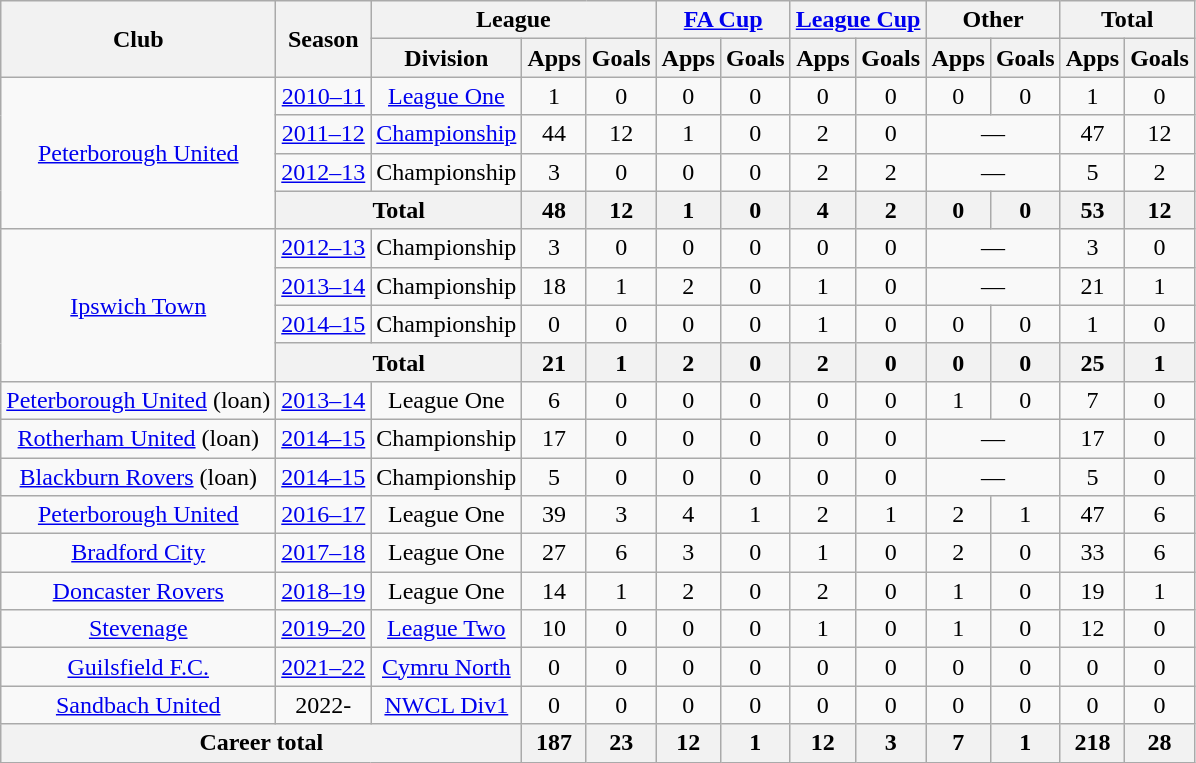<table class=wikitable style="text-align:center;">
<tr>
<th rowspan=2>Club</th>
<th rowspan=2>Season</th>
<th colspan=3>League</th>
<th colspan=2><a href='#'>FA Cup</a></th>
<th colspan=2><a href='#'>League Cup</a></th>
<th colspan=2>Other</th>
<th colspan=2>Total</th>
</tr>
<tr>
<th>Division</th>
<th>Apps</th>
<th>Goals</th>
<th>Apps</th>
<th>Goals</th>
<th>Apps</th>
<th>Goals</th>
<th>Apps</th>
<th>Goals</th>
<th>Apps</th>
<th>Goals</th>
</tr>
<tr>
<td rowspan=4><a href='#'>Peterborough United</a></td>
<td><a href='#'>2010–11</a></td>
<td><a href='#'>League One</a></td>
<td>1</td>
<td>0</td>
<td>0</td>
<td>0</td>
<td>0</td>
<td>0</td>
<td>0</td>
<td>0</td>
<td>1</td>
<td>0</td>
</tr>
<tr>
<td><a href='#'>2011–12</a></td>
<td><a href='#'>Championship</a></td>
<td>44</td>
<td>12</td>
<td>1</td>
<td>0</td>
<td>2</td>
<td>0</td>
<td colspan="2">—</td>
<td>47</td>
<td>12</td>
</tr>
<tr>
<td><a href='#'>2012–13</a></td>
<td>Championship</td>
<td>3</td>
<td>0</td>
<td>0</td>
<td>0</td>
<td>2</td>
<td>2</td>
<td colspan="2">—</td>
<td>5</td>
<td>2</td>
</tr>
<tr>
<th colspan=2>Total</th>
<th>48</th>
<th>12</th>
<th>1</th>
<th>0</th>
<th>4</th>
<th>2</th>
<th>0</th>
<th>0</th>
<th>53</th>
<th>12</th>
</tr>
<tr>
<td rowspan=4><a href='#'>Ipswich Town</a></td>
<td><a href='#'>2012–13</a></td>
<td>Championship</td>
<td>3</td>
<td>0</td>
<td>0</td>
<td>0</td>
<td>0</td>
<td>0</td>
<td colspan="2">—</td>
<td>3</td>
<td>0</td>
</tr>
<tr>
<td><a href='#'>2013–14</a></td>
<td>Championship</td>
<td>18</td>
<td>1</td>
<td>2</td>
<td>0</td>
<td>1</td>
<td>0</td>
<td colspan="2">—</td>
<td>21</td>
<td>1</td>
</tr>
<tr>
<td><a href='#'>2014–15</a></td>
<td>Championship</td>
<td>0</td>
<td>0</td>
<td>0</td>
<td>0</td>
<td>1</td>
<td>0</td>
<td>0</td>
<td>0</td>
<td>1</td>
<td>0</td>
</tr>
<tr>
<th colspan=2>Total</th>
<th>21</th>
<th>1</th>
<th>2</th>
<th>0</th>
<th>2</th>
<th>0</th>
<th>0</th>
<th>0</th>
<th>25</th>
<th>1</th>
</tr>
<tr>
<td><a href='#'>Peterborough United</a> (loan)</td>
<td><a href='#'>2013–14</a></td>
<td>League One</td>
<td>6</td>
<td>0</td>
<td>0</td>
<td>0</td>
<td>0</td>
<td>0</td>
<td>1</td>
<td>0</td>
<td>7</td>
<td>0</td>
</tr>
<tr>
<td><a href='#'>Rotherham United</a> (loan)</td>
<td><a href='#'>2014–15</a></td>
<td>Championship</td>
<td>17</td>
<td>0</td>
<td>0</td>
<td>0</td>
<td>0</td>
<td>0</td>
<td colspan="2">—</td>
<td>17</td>
<td>0</td>
</tr>
<tr>
<td><a href='#'>Blackburn Rovers</a> (loan)</td>
<td><a href='#'>2014–15</a></td>
<td>Championship</td>
<td>5</td>
<td>0</td>
<td>0</td>
<td>0</td>
<td>0</td>
<td>0</td>
<td colspan="2">—</td>
<td>5</td>
<td>0</td>
</tr>
<tr>
<td><a href='#'>Peterborough United</a></td>
<td><a href='#'>2016–17</a></td>
<td>League One</td>
<td>39</td>
<td>3</td>
<td>4</td>
<td>1</td>
<td>2</td>
<td>1</td>
<td>2</td>
<td>1</td>
<td>47</td>
<td>6</td>
</tr>
<tr>
<td><a href='#'>Bradford City</a></td>
<td><a href='#'>2017–18</a></td>
<td>League One</td>
<td>27</td>
<td>6</td>
<td>3</td>
<td>0</td>
<td>1</td>
<td>0</td>
<td>2</td>
<td>0</td>
<td>33</td>
<td>6</td>
</tr>
<tr>
<td><a href='#'>Doncaster Rovers</a></td>
<td><a href='#'>2018–19</a></td>
<td>League One</td>
<td>14</td>
<td>1</td>
<td>2</td>
<td>0</td>
<td>2</td>
<td>0</td>
<td>1</td>
<td>0</td>
<td>19</td>
<td>1</td>
</tr>
<tr>
<td><a href='#'>Stevenage</a></td>
<td><a href='#'>2019–20</a></td>
<td><a href='#'>League Two</a></td>
<td>10</td>
<td>0</td>
<td>0</td>
<td>0</td>
<td>1</td>
<td>0</td>
<td>1</td>
<td>0</td>
<td>12</td>
<td>0</td>
</tr>
<tr>
<td><a href='#'>Guilsfield F.C.</a></td>
<td><a href='#'>2021–22</a></td>
<td><a href='#'>Cymru North</a></td>
<td>0</td>
<td>0</td>
<td>0</td>
<td>0</td>
<td>0</td>
<td>0</td>
<td>0</td>
<td>0</td>
<td>0</td>
<td>0</td>
</tr>
<tr>
<td><a href='#'>Sandbach United</a></td>
<td>2022-</td>
<td><a href='#'>NWCL Div1</a></td>
<td>0</td>
<td>0</td>
<td>0</td>
<td>0</td>
<td>0</td>
<td>0</td>
<td>0</td>
<td>0</td>
<td>0</td>
<td>0</td>
</tr>
<tr>
<th colspan=3>Career total</th>
<th>187</th>
<th>23</th>
<th>12</th>
<th>1</th>
<th>12</th>
<th>3</th>
<th>7</th>
<th>1</th>
<th>218</th>
<th>28</th>
</tr>
</table>
